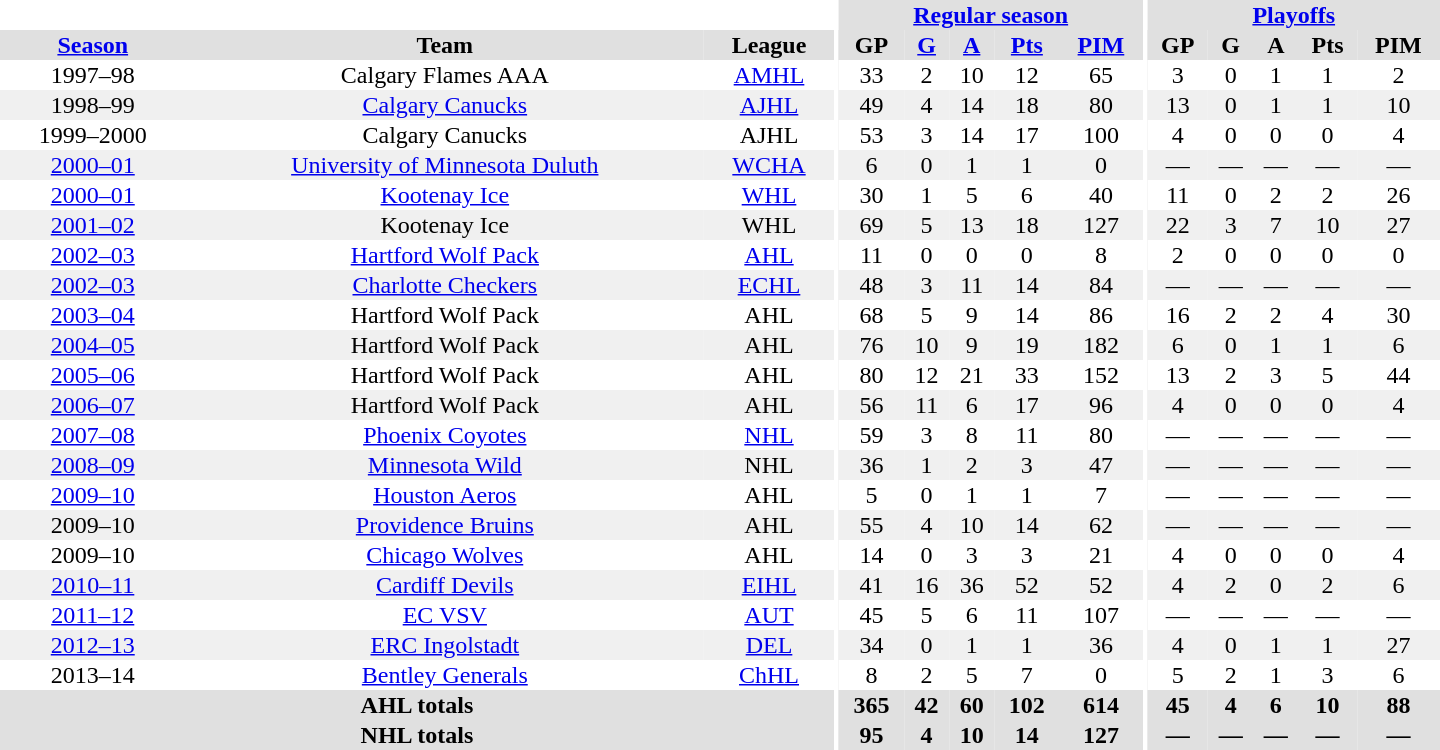<table border="0" cellpadding="1" cellspacing="0" style="text-align:center; width:60em">
<tr bgcolor="#e0e0e0">
<th colspan="3" bgcolor="#ffffff"></th>
<th rowspan="99" bgcolor="#ffffff"></th>
<th colspan="5"><a href='#'>Regular season</a></th>
<th rowspan="99" bgcolor="#ffffff"></th>
<th colspan="5"><a href='#'>Playoffs</a></th>
</tr>
<tr bgcolor="#e0e0e0">
<th><a href='#'>Season</a></th>
<th>Team</th>
<th>League</th>
<th>GP</th>
<th><a href='#'>G</a></th>
<th><a href='#'>A</a></th>
<th><a href='#'>Pts</a></th>
<th><a href='#'>PIM</a></th>
<th>GP</th>
<th>G</th>
<th>A</th>
<th>Pts</th>
<th>PIM</th>
</tr>
<tr>
<td>1997–98</td>
<td>Calgary Flames AAA</td>
<td><a href='#'>AMHL</a></td>
<td>33</td>
<td>2</td>
<td>10</td>
<td>12</td>
<td>65</td>
<td>3</td>
<td>0</td>
<td>1</td>
<td>1</td>
<td>2</td>
</tr>
<tr bgcolor="#f0f0f0">
<td>1998–99</td>
<td><a href='#'>Calgary Canucks</a></td>
<td><a href='#'>AJHL</a></td>
<td>49</td>
<td>4</td>
<td>14</td>
<td>18</td>
<td>80</td>
<td>13</td>
<td>0</td>
<td>1</td>
<td>1</td>
<td>10</td>
</tr>
<tr>
<td>1999–2000</td>
<td>Calgary Canucks</td>
<td>AJHL</td>
<td>53</td>
<td>3</td>
<td>14</td>
<td>17</td>
<td>100</td>
<td>4</td>
<td>0</td>
<td>0</td>
<td>0</td>
<td>4</td>
</tr>
<tr bgcolor="#f0f0f0">
<td><a href='#'>2000–01</a></td>
<td><a href='#'>University of Minnesota Duluth</a></td>
<td><a href='#'>WCHA</a></td>
<td>6</td>
<td>0</td>
<td>1</td>
<td>1</td>
<td>0</td>
<td>—</td>
<td>—</td>
<td>—</td>
<td>—</td>
<td>—</td>
</tr>
<tr>
<td><a href='#'>2000–01</a></td>
<td><a href='#'>Kootenay Ice</a></td>
<td><a href='#'>WHL</a></td>
<td>30</td>
<td>1</td>
<td>5</td>
<td>6</td>
<td>40</td>
<td>11</td>
<td>0</td>
<td>2</td>
<td>2</td>
<td>26</td>
</tr>
<tr bgcolor="#f0f0f0">
<td><a href='#'>2001–02</a></td>
<td>Kootenay Ice</td>
<td>WHL</td>
<td>69</td>
<td>5</td>
<td>13</td>
<td>18</td>
<td>127</td>
<td>22</td>
<td>3</td>
<td>7</td>
<td>10</td>
<td>27</td>
</tr>
<tr>
<td><a href='#'>2002–03</a></td>
<td><a href='#'>Hartford Wolf Pack</a></td>
<td><a href='#'>AHL</a></td>
<td>11</td>
<td>0</td>
<td>0</td>
<td>0</td>
<td>8</td>
<td>2</td>
<td>0</td>
<td>0</td>
<td>0</td>
<td>0</td>
</tr>
<tr bgcolor="#f0f0f0">
<td><a href='#'>2002–03</a></td>
<td><a href='#'>Charlotte Checkers</a></td>
<td><a href='#'>ECHL</a></td>
<td>48</td>
<td>3</td>
<td>11</td>
<td>14</td>
<td>84</td>
<td>—</td>
<td>—</td>
<td>—</td>
<td>—</td>
<td>—</td>
</tr>
<tr>
<td><a href='#'>2003–04</a></td>
<td>Hartford Wolf Pack</td>
<td>AHL</td>
<td>68</td>
<td>5</td>
<td>9</td>
<td>14</td>
<td>86</td>
<td>16</td>
<td>2</td>
<td>2</td>
<td>4</td>
<td>30</td>
</tr>
<tr bgcolor="#f0f0f0">
<td><a href='#'>2004–05</a></td>
<td>Hartford Wolf Pack</td>
<td>AHL</td>
<td>76</td>
<td>10</td>
<td>9</td>
<td>19</td>
<td>182</td>
<td>6</td>
<td>0</td>
<td>1</td>
<td>1</td>
<td>6</td>
</tr>
<tr>
<td><a href='#'>2005–06</a></td>
<td>Hartford Wolf Pack</td>
<td>AHL</td>
<td>80</td>
<td>12</td>
<td>21</td>
<td>33</td>
<td>152</td>
<td>13</td>
<td>2</td>
<td>3</td>
<td>5</td>
<td>44</td>
</tr>
<tr bgcolor="#f0f0f0">
<td><a href='#'>2006–07</a></td>
<td>Hartford Wolf Pack</td>
<td>AHL</td>
<td>56</td>
<td>11</td>
<td>6</td>
<td>17</td>
<td>96</td>
<td>4</td>
<td>0</td>
<td>0</td>
<td>0</td>
<td>4</td>
</tr>
<tr>
<td><a href='#'>2007–08</a></td>
<td><a href='#'>Phoenix Coyotes</a></td>
<td><a href='#'>NHL</a></td>
<td>59</td>
<td>3</td>
<td>8</td>
<td>11</td>
<td>80</td>
<td>—</td>
<td>—</td>
<td>—</td>
<td>—</td>
<td>—</td>
</tr>
<tr bgcolor="#f0f0f0">
<td><a href='#'>2008–09</a></td>
<td><a href='#'>Minnesota Wild</a></td>
<td>NHL</td>
<td>36</td>
<td>1</td>
<td>2</td>
<td>3</td>
<td>47</td>
<td>—</td>
<td>—</td>
<td>—</td>
<td>—</td>
<td>—</td>
</tr>
<tr>
<td><a href='#'>2009–10</a></td>
<td><a href='#'>Houston Aeros</a></td>
<td>AHL</td>
<td>5</td>
<td>0</td>
<td>1</td>
<td>1</td>
<td>7</td>
<td>—</td>
<td>—</td>
<td>—</td>
<td>—</td>
<td>—</td>
</tr>
<tr bgcolor="#f0f0f0">
<td>2009–10</td>
<td><a href='#'>Providence Bruins</a></td>
<td>AHL</td>
<td>55</td>
<td>4</td>
<td>10</td>
<td>14</td>
<td>62</td>
<td>—</td>
<td>—</td>
<td>—</td>
<td>—</td>
<td>—</td>
</tr>
<tr>
<td>2009–10</td>
<td><a href='#'>Chicago Wolves</a></td>
<td>AHL</td>
<td>14</td>
<td>0</td>
<td>3</td>
<td>3</td>
<td>21</td>
<td>4</td>
<td>0</td>
<td>0</td>
<td>0</td>
<td>4</td>
</tr>
<tr bgcolor="#f0f0f0">
<td><a href='#'>2010–11</a></td>
<td><a href='#'>Cardiff Devils</a></td>
<td><a href='#'>EIHL</a></td>
<td>41</td>
<td>16</td>
<td>36</td>
<td>52</td>
<td>52</td>
<td>4</td>
<td>2</td>
<td>0</td>
<td>2</td>
<td>6</td>
</tr>
<tr>
<td><a href='#'>2011–12</a></td>
<td><a href='#'>EC VSV</a></td>
<td><a href='#'>AUT</a></td>
<td>45</td>
<td>5</td>
<td>6</td>
<td>11</td>
<td>107</td>
<td>—</td>
<td>—</td>
<td>—</td>
<td>—</td>
<td>—</td>
</tr>
<tr bgcolor="#f0f0f0">
<td><a href='#'>2012–13</a></td>
<td><a href='#'>ERC Ingolstadt</a></td>
<td><a href='#'>DEL</a></td>
<td>34</td>
<td>0</td>
<td>1</td>
<td>1</td>
<td>36</td>
<td>4</td>
<td>0</td>
<td>1</td>
<td>1</td>
<td>27</td>
</tr>
<tr>
<td>2013–14</td>
<td><a href='#'>Bentley Generals</a></td>
<td><a href='#'>ChHL</a></td>
<td>8</td>
<td>2</td>
<td>5</td>
<td>7</td>
<td>0</td>
<td>5</td>
<td>2</td>
<td>1</td>
<td>3</td>
<td>6</td>
</tr>
<tr bgcolor="#e0e0e0">
<th colspan="3">AHL totals</th>
<th>365</th>
<th>42</th>
<th>60</th>
<th>102</th>
<th>614</th>
<th>45</th>
<th>4</th>
<th>6</th>
<th>10</th>
<th>88</th>
</tr>
<tr bgcolor="#e0e0e0">
<th colspan="3">NHL totals</th>
<th>95</th>
<th>4</th>
<th>10</th>
<th>14</th>
<th>127</th>
<th>—</th>
<th>—</th>
<th>—</th>
<th>—</th>
<th>—</th>
</tr>
</table>
